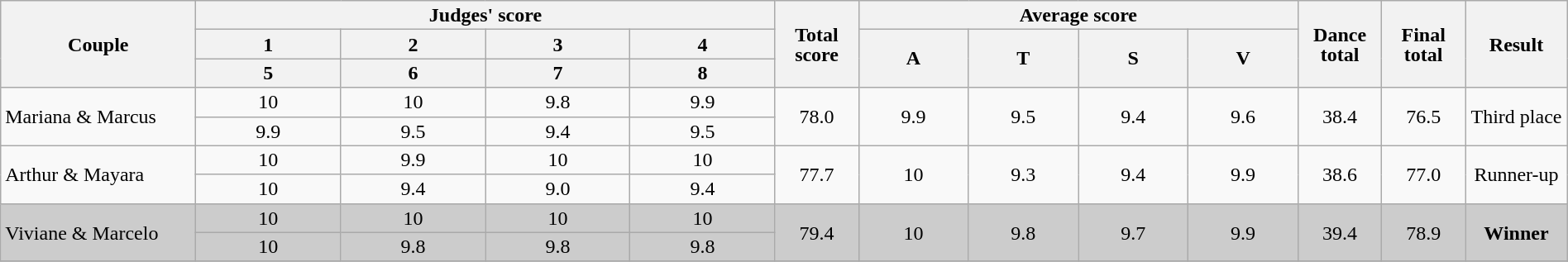<table class="wikitable" style="font-size:100%; line-height:16px; text-align:center" width="100%">
<tr>
<th rowspan=3 width=150>Couple</th>
<th colspan=4 width=200>Judges' score</th>
<th rowspan=3 width=060>Total score</th>
<th colspan=4 width=150>Average score</th>
<th rowspan=3 width=060>Dance total</th>
<th rowspan=3 width=060>Final total</th>
<th rowspan=3 width=075>Result</th>
</tr>
<tr>
<th>1</th>
<th>2</th>
<th>3</th>
<th>4</th>
<th rowspan=2>A</th>
<th rowspan=2>T</th>
<th rowspan=2>S</th>
<th rowspan=2>V</th>
</tr>
<tr>
<th>5</th>
<th>6</th>
<th>7</th>
<th>8</th>
</tr>
<tr>
<td align="left" rowspan=2>Mariana & Marcus</td>
<td>10</td>
<td>10</td>
<td>9.8</td>
<td>9.9</td>
<td rowspan=2>78.0</td>
<td rowspan=2>9.9</td>
<td rowspan=2>9.5</td>
<td rowspan=2>9.4</td>
<td rowspan=2>9.6</td>
<td rowspan=2>38.4</td>
<td rowspan=2>76.5</td>
<td rowspan=2>Third place</td>
</tr>
<tr>
<td>9.9</td>
<td>9.5</td>
<td>9.4</td>
<td>9.5</td>
</tr>
<tr>
<td align="left" rowspan=2>Arthur & Mayara</td>
<td>10</td>
<td>9.9</td>
<td>10</td>
<td>10</td>
<td rowspan=2>77.7</td>
<td rowspan=2>10</td>
<td rowspan=2>9.3</td>
<td rowspan=2>9.4</td>
<td rowspan=2>9.9</td>
<td rowspan=2>38.6</td>
<td rowspan=2>77.0</td>
<td rowspan=2>Runner-up</td>
</tr>
<tr>
<td>10</td>
<td>9.4</td>
<td>9.0</td>
<td>9.4</td>
</tr>
<tr bgcolor="CCCCCC">
<td align="left" rowspan=2>Viviane & Marcelo</td>
<td>10</td>
<td>10</td>
<td>10</td>
<td>10</td>
<td rowspan=2>79.4</td>
<td rowspan=2>10</td>
<td rowspan=2>9.8</td>
<td rowspan=2>9.7</td>
<td rowspan=2>9.9</td>
<td rowspan=2>39.4</td>
<td rowspan=2>78.9</td>
<td rowspan=2><strong>Winner</strong></td>
</tr>
<tr bgcolor="CCCCCC">
<td>10</td>
<td>9.8</td>
<td>9.8</td>
<td>9.8</td>
</tr>
<tr>
</tr>
</table>
